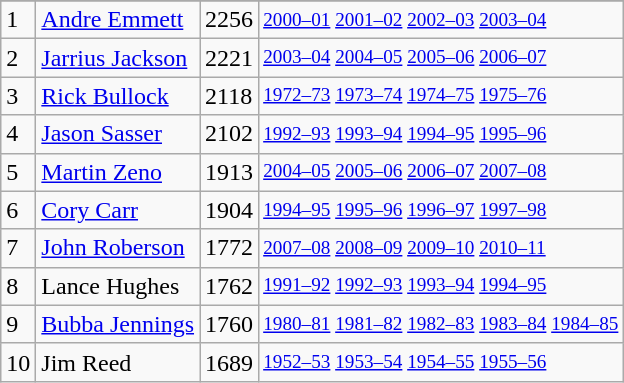<table class="wikitable"92>
<tr>
</tr>
<tr>
<td>1</td>
<td><a href='#'>Andre Emmett</a></td>
<td>2256</td>
<td style="font-size:80%;"><a href='#'>2000–01</a> <a href='#'>2001–02</a> <a href='#'>2002–03</a> <a href='#'>2003–04</a></td>
</tr>
<tr>
<td>2</td>
<td><a href='#'>Jarrius Jackson</a></td>
<td>2221</td>
<td style="font-size:80%;"><a href='#'>2003–04</a> <a href='#'>2004–05</a> <a href='#'>2005–06</a> <a href='#'>2006–07</a></td>
</tr>
<tr>
<td>3</td>
<td><a href='#'>Rick Bullock</a></td>
<td>2118</td>
<td style="font-size:80%;"><a href='#'>1972–73</a> <a href='#'>1973–74</a> <a href='#'>1974–75</a> <a href='#'>1975–76</a></td>
</tr>
<tr>
<td>4</td>
<td><a href='#'>Jason Sasser</a></td>
<td>2102</td>
<td style="font-size:80%;"><a href='#'>1992–93</a> <a href='#'>1993–94</a> <a href='#'>1994–95</a> <a href='#'>1995–96</a></td>
</tr>
<tr>
<td>5</td>
<td><a href='#'>Martin Zeno</a></td>
<td>1913</td>
<td style="font-size:80%;"><a href='#'>2004–05</a> <a href='#'>2005–06</a> <a href='#'>2006–07</a> <a href='#'>2007–08</a></td>
</tr>
<tr>
<td>6</td>
<td><a href='#'>Cory Carr</a></td>
<td>1904</td>
<td style="font-size:80%;"><a href='#'>1994–95</a> <a href='#'>1995–96</a> <a href='#'>1996–97</a> <a href='#'>1997–98</a></td>
</tr>
<tr>
<td>7</td>
<td><a href='#'>John Roberson</a></td>
<td>1772</td>
<td style="font-size:80%;"><a href='#'>2007–08</a> <a href='#'>2008–09</a> <a href='#'>2009–10</a> <a href='#'>2010–11</a></td>
</tr>
<tr>
<td>8</td>
<td>Lance Hughes</td>
<td>1762</td>
<td style="font-size:80%;"><a href='#'>1991–92</a> <a href='#'>1992–93</a> <a href='#'>1993–94</a> <a href='#'>1994–95</a></td>
</tr>
<tr>
<td>9</td>
<td><a href='#'>Bubba Jennings</a></td>
<td>1760</td>
<td style="font-size:80%;"><a href='#'>1980–81</a> <a href='#'>1981–82</a> <a href='#'>1982–83</a> <a href='#'>1983–84</a> <a href='#'>1984–85</a></td>
</tr>
<tr>
<td>10</td>
<td>Jim Reed</td>
<td>1689</td>
<td style="font-size:80%;"><a href='#'>1952–53</a> <a href='#'>1953–54</a> <a href='#'>1954–55</a> <a href='#'>1955–56</a></td>
</tr>
</table>
